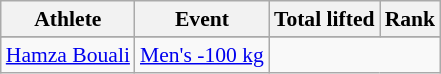<table class="wikitable" style="text-align:center; font-size:90%">
<tr>
<th>Athlete</th>
<th>Event</th>
<th>Total lifted</th>
<th>Rank</th>
</tr>
<tr>
</tr>
<tr>
<td align=left><a href='#'>Hamza Bouali</a></td>
<td align=left><a href='#'>Men's -100 kg</a></td>
<td colspan=2></td>
</tr>
</table>
